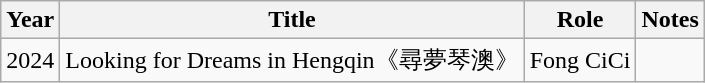<table class="wikitable">
<tr>
<th>Year</th>
<th>Title</th>
<th>Role</th>
<th>Notes</th>
</tr>
<tr>
<td>2024</td>
<td>Looking for Dreams in Hengqin《尋夢琴澳》</td>
<td>Fong CiCi</td>
<td></td>
</tr>
</table>
